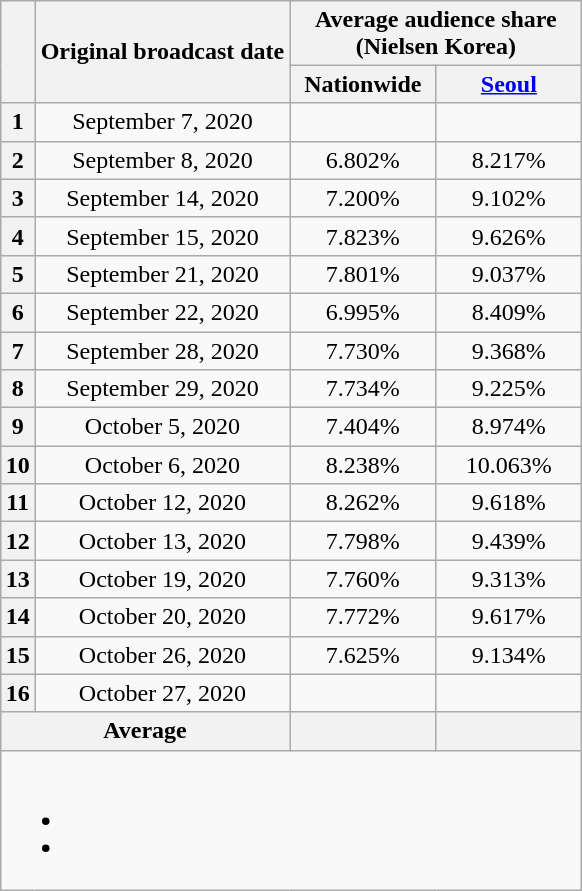<table class="wikitable" style="text-align:center;max-width:450px; margin-left: auto; margin-right: auto; border: none;">
<tr>
</tr>
<tr>
<th rowspan="2"></th>
<th rowspan="2">Original broadcast date</th>
<th colspan="2">Average audience share<br>(Nielsen Korea)</th>
</tr>
<tr>
<th width="90">Nationwide</th>
<th width="90"><a href='#'>Seoul</a></th>
</tr>
<tr>
<th>1</th>
<td>September 7, 2020</td>
<td> </td>
<td> </td>
</tr>
<tr>
<th>2</th>
<td>September 8, 2020</td>
<td>6.802% </td>
<td>8.217% </td>
</tr>
<tr>
<th>3</th>
<td>September 14, 2020</td>
<td>7.200% </td>
<td>9.102% </td>
</tr>
<tr>
<th>4</th>
<td>September 15, 2020</td>
<td>7.823% </td>
<td>9.626% </td>
</tr>
<tr>
<th>5</th>
<td>September 21, 2020</td>
<td>7.801% </td>
<td>9.037% </td>
</tr>
<tr>
<th>6</th>
<td>September 22, 2020</td>
<td>6.995% </td>
<td>8.409% </td>
</tr>
<tr>
<th>7</th>
<td>September 28, 2020</td>
<td>7.730% </td>
<td>9.368% </td>
</tr>
<tr>
<th>8</th>
<td>September 29, 2020</td>
<td>7.734% </td>
<td>9.225% </td>
</tr>
<tr>
<th>9</th>
<td>October 5, 2020</td>
<td>7.404% </td>
<td>8.974% </td>
</tr>
<tr>
<th>10</th>
<td>October 6, 2020</td>
<td>8.238% </td>
<td>10.063% </td>
</tr>
<tr>
<th>11</th>
<td>October 12, 2020</td>
<td>8.262% </td>
<td>9.618% </td>
</tr>
<tr>
<th>12</th>
<td>October 13, 2020</td>
<td>7.798% </td>
<td>9.439% </td>
</tr>
<tr>
<th>13</th>
<td>October 19, 2020</td>
<td>7.760% </td>
<td>9.313% </td>
</tr>
<tr>
<th>14</th>
<td>October 20, 2020</td>
<td>7.772% </td>
<td>9.617% </td>
</tr>
<tr>
<th>15</th>
<td>October 26, 2020</td>
<td>7.625% </td>
<td>9.134% </td>
</tr>
<tr>
<th>16</th>
<td>October 27, 2020</td>
<td> </td>
<td> </td>
</tr>
<tr>
<th colspan="2">Average</th>
<th></th>
<th></th>
</tr>
<tr>
<td colspan="4"><br><ul><li></li><li></li></ul></td>
</tr>
</table>
